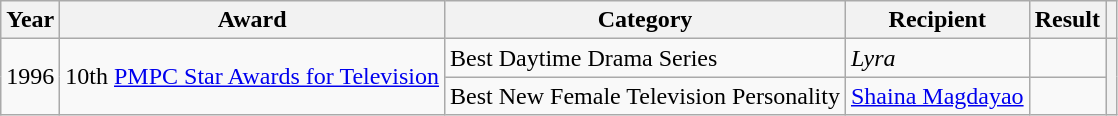<table class="wikitable">
<tr>
<th>Year</th>
<th>Award</th>
<th>Category</th>
<th>Recipient</th>
<th>Result</th>
<th></th>
</tr>
<tr>
<td rowspan=2>1996</td>
<td rowspan=2>10th <a href='#'>PMPC Star Awards for Television</a></td>
<td>Best Daytime Drama Series</td>
<td><em>Lyra</em></td>
<td></td>
<th rowspan=2></th>
</tr>
<tr>
<td>Best New Female Television Personality</td>
<td><a href='#'>Shaina Magdayao</a></td>
<td></td>
</tr>
</table>
